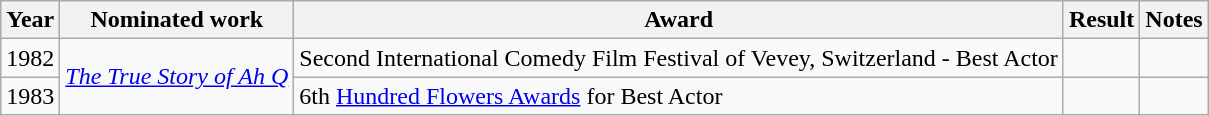<table class="wikitable">
<tr>
<th>Year</th>
<th>Nominated work</th>
<th>Award</th>
<th>Result</th>
<th>Notes</th>
</tr>
<tr>
<td>1982</td>
<td rowspan=2><em><a href='#'>The True Story of Ah Q</a></em></td>
<td>Second International Comedy Film Festival of Vevey, Switzerland - Best Actor</td>
<td></td>
<td></td>
</tr>
<tr>
<td>1983</td>
<td>6th <a href='#'>Hundred Flowers Awards</a> for Best Actor</td>
<td></td>
<td></td>
</tr>
</table>
